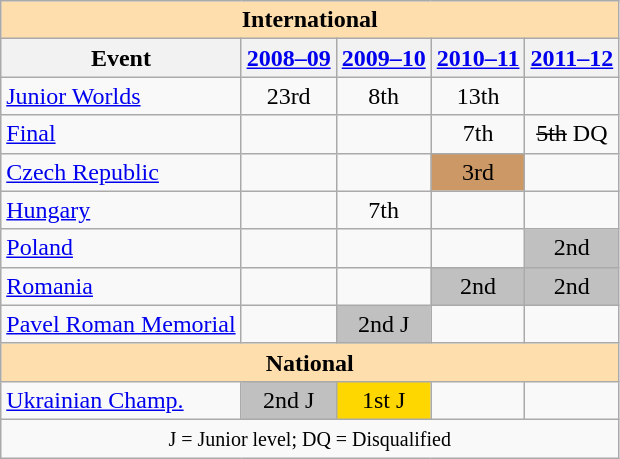<table class="wikitable" style="text-align:center">
<tr>
<th style="background-color: #ffdead; " colspan=5 align=center>International</th>
</tr>
<tr>
<th>Event</th>
<th><a href='#'>2008–09</a></th>
<th><a href='#'>2009–10</a></th>
<th><a href='#'>2010–11</a></th>
<th><a href='#'>2011–12</a></th>
</tr>
<tr>
<td align=left><a href='#'>Junior Worlds</a></td>
<td>23rd</td>
<td>8th</td>
<td>13th</td>
<td></td>
</tr>
<tr>
<td align=left> <a href='#'>Final</a></td>
<td></td>
<td></td>
<td>7th</td>
<td><s>5th</s> DQ</td>
</tr>
<tr>
<td align=left> <a href='#'>Czech Republic</a></td>
<td></td>
<td></td>
<td bgcolor=cc9966>3rd</td>
<td></td>
</tr>
<tr>
<td align=left> <a href='#'>Hungary</a></td>
<td></td>
<td>7th</td>
<td></td>
<td></td>
</tr>
<tr>
<td align=left> <a href='#'>Poland</a></td>
<td></td>
<td></td>
<td></td>
<td bgcolor=silver>2nd</td>
</tr>
<tr>
<td align=left> <a href='#'>Romania</a></td>
<td></td>
<td></td>
<td bgcolor=silver>2nd</td>
<td bgcolor=silver>2nd</td>
</tr>
<tr>
<td align=left><a href='#'>Pavel Roman Memorial</a></td>
<td></td>
<td bgcolor=silver>2nd J</td>
<td></td>
<td></td>
</tr>
<tr>
<th style="background-color: #ffdead; " colspan=5 align=center>National</th>
</tr>
<tr>
<td align=left><a href='#'>Ukrainian Champ.</a></td>
<td bgcolor=silver>2nd J</td>
<td bgcolor=gold>1st J</td>
<td></td>
<td></td>
</tr>
<tr>
<td colspan=5 align=center><small> J = Junior level; DQ = Disqualified </small></td>
</tr>
</table>
